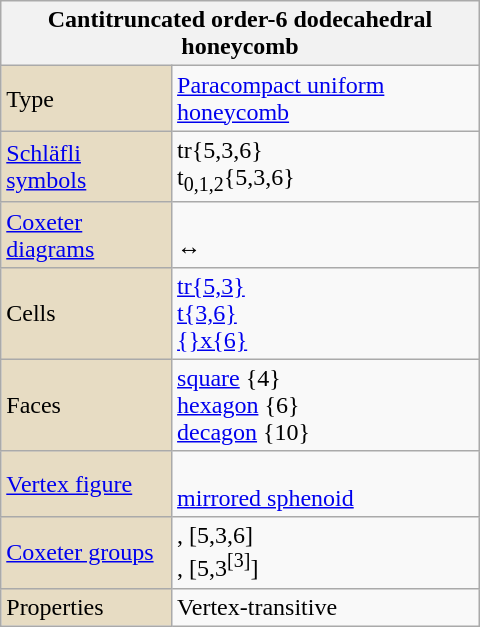<table class="wikitable" align="right" style="margin-left:10px" width="320">
<tr>
<th bgcolor=#e7dcc3 colspan=2>Cantitruncated order-6 dodecahedral honeycomb</th>
</tr>
<tr>
<td bgcolor=#e7dcc3>Type</td>
<td><a href='#'>Paracompact uniform honeycomb</a></td>
</tr>
<tr>
<td bgcolor=#e7dcc3><a href='#'>Schläfli symbols</a></td>
<td>tr{5,3,6}<br>t<sub>0,1,2</sub>{5,3,6}</td>
</tr>
<tr>
<td bgcolor=#e7dcc3><a href='#'>Coxeter diagrams</a></td>
<td><br> ↔ </td>
</tr>
<tr>
<td bgcolor=#e7dcc3>Cells</td>
<td><a href='#'>tr{5,3}</a> <br><a href='#'>t{3,6}</a> <br><a href='#'>{}x{6}</a> </td>
</tr>
<tr>
<td bgcolor=#e7dcc3>Faces</td>
<td><a href='#'>square</a> {4}<br><a href='#'>hexagon</a> {6}<br><a href='#'>decagon</a> {10}</td>
</tr>
<tr>
<td bgcolor=#e7dcc3><a href='#'>Vertex figure</a></td>
<td><br><a href='#'>mirrored sphenoid</a></td>
</tr>
<tr>
<td bgcolor=#e7dcc3><a href='#'>Coxeter groups</a></td>
<td>, [5,3,6]<br>, [5,3<sup>[3]</sup>]</td>
</tr>
<tr>
<td bgcolor=#e7dcc3>Properties</td>
<td>Vertex-transitive</td>
</tr>
</table>
